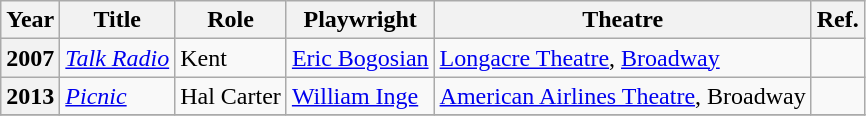<table class="wikitable plainrowheaders">
<tr>
<th scope="col">Year</th>
<th scope="col">Title</th>
<th scope="col">Role</th>
<th scope="col">Playwright</th>
<th scope="col">Theatre</th>
<th class=unsortable>Ref.</th>
</tr>
<tr>
<th scope="row">2007</th>
<td><em><a href='#'>Talk Radio</a></em></td>
<td>Kent</td>
<td><a href='#'>Eric Bogosian</a></td>
<td><a href='#'>Longacre Theatre</a>, <a href='#'>Broadway</a></td>
<td></td>
</tr>
<tr>
<th scope="row">2013</th>
<td><em><a href='#'>Picnic</a></em></td>
<td>Hal Carter</td>
<td><a href='#'>William Inge</a></td>
<td><a href='#'>American Airlines Theatre</a>, Broadway</td>
<td></td>
</tr>
<tr>
</tr>
</table>
